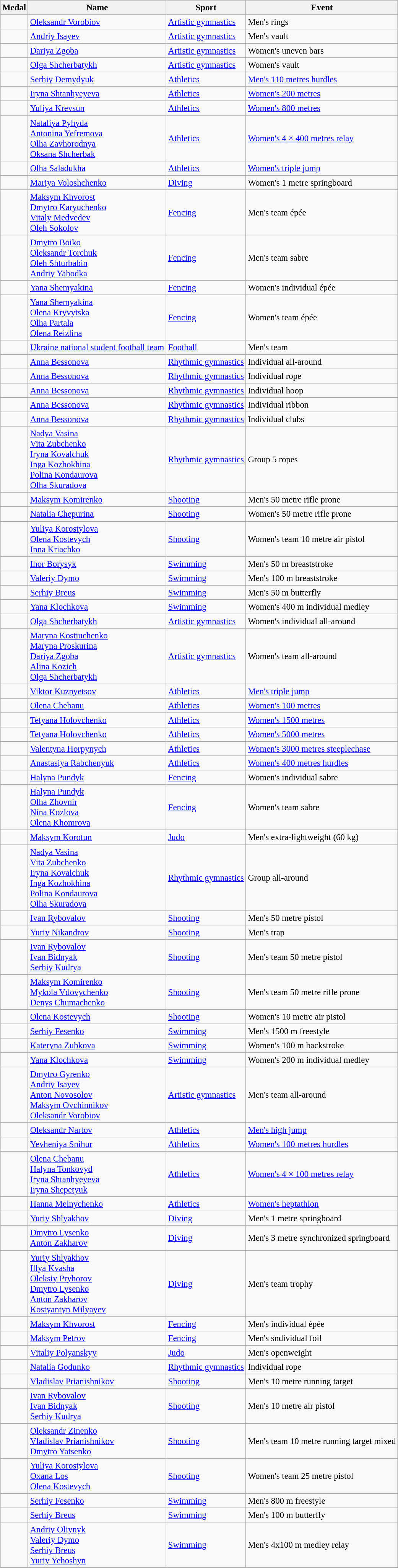<table class="wikitable sortable" style="font-size: 95%;">
<tr>
<th>Medal</th>
<th>Name</th>
<th>Sport</th>
<th>Event</th>
</tr>
<tr>
<td></td>
<td><a href='#'>Oleksandr Vorobiov</a></td>
<td><a href='#'>Artistic gymnastics</a></td>
<td>Men's rings</td>
</tr>
<tr>
<td></td>
<td><a href='#'>Andriy Isayev</a></td>
<td><a href='#'>Artistic gymnastics</a></td>
<td>Men's vault</td>
</tr>
<tr>
<td></td>
<td><a href='#'>Dariya Zgoba</a></td>
<td><a href='#'>Artistic gymnastics</a></td>
<td>Women's uneven bars</td>
</tr>
<tr>
<td></td>
<td><a href='#'>Olga Shcherbatykh</a></td>
<td><a href='#'>Artistic gymnastics</a></td>
<td>Women's vault</td>
</tr>
<tr>
<td></td>
<td><a href='#'>Serhiy Demydyuk</a></td>
<td><a href='#'>Athletics</a></td>
<td><a href='#'>Men's 110 metres hurdles</a></td>
</tr>
<tr>
<td></td>
<td><a href='#'>Iryna Shtanhyeyeva</a></td>
<td><a href='#'>Athletics</a></td>
<td><a href='#'>Women's 200 metres</a></td>
</tr>
<tr>
<td></td>
<td><a href='#'>Yuliya Krevsun</a></td>
<td><a href='#'>Athletics</a></td>
<td><a href='#'>Women's 800 metres</a></td>
</tr>
<tr>
<td></td>
<td><a href='#'>Nataliya Pyhyda</a><br><a href='#'>Antonina Yefremova</a><br><a href='#'>Olha Zavhorodnya</a><br><a href='#'>Oksana Shcherbak</a></td>
<td><a href='#'>Athletics</a></td>
<td><a href='#'>Women's 4 × 400 metres relay</a></td>
</tr>
<tr>
<td></td>
<td><a href='#'>Olha Saladukha</a></td>
<td><a href='#'>Athletics</a></td>
<td><a href='#'>Women's triple jump</a></td>
</tr>
<tr>
<td></td>
<td><a href='#'>Mariya Voloshchenko</a></td>
<td><a href='#'>Diving</a></td>
<td>Women's 1 metre springboard</td>
</tr>
<tr>
<td></td>
<td><a href='#'>Maksym Khvorost</a><br><a href='#'>Dmytro Karyuchenko</a><br><a href='#'>Vitaly Medvedev</a><br><a href='#'>Oleh Sokolov</a></td>
<td><a href='#'>Fencing</a></td>
<td>Men's team épée</td>
</tr>
<tr>
<td></td>
<td><a href='#'>Dmytro Boiko</a><br><a href='#'>Oleksandr Torchuk</a><br><a href='#'>Oleh Shturbabin</a><br><a href='#'>Andriy Yahodka</a></td>
<td><a href='#'>Fencing</a></td>
<td>Men's team sabre</td>
</tr>
<tr>
<td></td>
<td><a href='#'>Yana Shemyakina</a></td>
<td><a href='#'>Fencing</a></td>
<td>Women's individual épée</td>
</tr>
<tr>
<td></td>
<td><a href='#'>Yana Shemyakina</a><br><a href='#'>Olena Kryvytska</a><br><a href='#'>Olha Partala</a><br><a href='#'>Olena Reizlina</a></td>
<td><a href='#'>Fencing</a></td>
<td>Women's team épée</td>
</tr>
<tr>
<td></td>
<td><a href='#'>Ukraine national student football team</a><br></td>
<td><a href='#'>Football</a></td>
<td>Men's team</td>
</tr>
<tr>
<td></td>
<td><a href='#'>Anna Bessonova</a></td>
<td><a href='#'>Rhythmic gymnastics</a></td>
<td>Individual all-around</td>
</tr>
<tr>
<td></td>
<td><a href='#'>Anna Bessonova</a></td>
<td><a href='#'>Rhythmic gymnastics</a></td>
<td>Individual rope</td>
</tr>
<tr>
<td></td>
<td><a href='#'>Anna Bessonova</a></td>
<td><a href='#'>Rhythmic gymnastics</a></td>
<td>Individual hoop</td>
</tr>
<tr>
<td></td>
<td><a href='#'>Anna Bessonova</a></td>
<td><a href='#'>Rhythmic gymnastics</a></td>
<td>Individual ribbon</td>
</tr>
<tr>
<td></td>
<td><a href='#'>Anna Bessonova</a></td>
<td><a href='#'>Rhythmic gymnastics</a></td>
<td>Individual clubs</td>
</tr>
<tr>
<td></td>
<td><a href='#'>Nadya Vasina</a><br><a href='#'>Vita Zubchenko</a><br><a href='#'>Iryna Kovalchuk</a><br><a href='#'>Inga Kozhokhina</a><br><a href='#'>Polina Kondaurova</a><br><a href='#'>Olha Skuradova</a></td>
<td><a href='#'>Rhythmic gymnastics</a></td>
<td>Group 5 ropes</td>
</tr>
<tr>
<td></td>
<td><a href='#'>Maksym Komirenko</a></td>
<td><a href='#'>Shooting</a></td>
<td>Men's 50 metre rifle prone</td>
</tr>
<tr>
<td></td>
<td><a href='#'>Natalia Chepurina</a></td>
<td><a href='#'>Shooting</a></td>
<td>Women's 50 metre rifle prone</td>
</tr>
<tr>
<td></td>
<td><a href='#'>Yuliya Korostylova</a><br><a href='#'>Olena Kostevych</a><br><a href='#'>Inna Kriachko</a></td>
<td><a href='#'>Shooting</a></td>
<td>Women's team 10 metre air pistol</td>
</tr>
<tr>
<td></td>
<td><a href='#'>Ihor Borysyk</a></td>
<td><a href='#'>Swimming</a></td>
<td>Men's 50 m breaststroke</td>
</tr>
<tr>
<td></td>
<td><a href='#'>Valeriy Dymo</a></td>
<td><a href='#'>Swimming</a></td>
<td>Men's 100 m breaststroke</td>
</tr>
<tr>
<td></td>
<td><a href='#'>Serhiy Breus</a></td>
<td><a href='#'>Swimming</a></td>
<td>Men's 50 m butterfly</td>
</tr>
<tr>
<td></td>
<td><a href='#'>Yana Klochkova</a></td>
<td><a href='#'>Swimming</a></td>
<td>Women's 400 m individual medley</td>
</tr>
<tr>
<td></td>
<td><a href='#'>Olga Shcherbatykh</a></td>
<td><a href='#'>Artistic gymnastics</a></td>
<td>Women's individual all-around</td>
</tr>
<tr>
<td></td>
<td><a href='#'>Maryna Kostiuchenko</a><br><a href='#'>Maryna Proskurina</a><br><a href='#'>Dariya Zgoba</a><br><a href='#'>Alina Kozich</a><br><a href='#'>Olga Shcherbatykh</a></td>
<td><a href='#'>Artistic gymnastics</a></td>
<td>Women's team all-around</td>
</tr>
<tr>
<td></td>
<td><a href='#'>Viktor Kuznyetsov</a></td>
<td><a href='#'>Athletics</a></td>
<td><a href='#'>Men's triple jump</a></td>
</tr>
<tr>
<td></td>
<td><a href='#'>Olena Chebanu</a></td>
<td><a href='#'>Athletics</a></td>
<td><a href='#'>Women's 100 metres</a></td>
</tr>
<tr>
<td></td>
<td><a href='#'>Tetyana Holovchenko</a></td>
<td><a href='#'>Athletics</a></td>
<td><a href='#'>Women's 1500 metres</a></td>
</tr>
<tr>
<td></td>
<td><a href='#'>Tetyana Holovchenko</a></td>
<td><a href='#'>Athletics</a></td>
<td><a href='#'>Women's 5000 metres</a></td>
</tr>
<tr>
<td></td>
<td><a href='#'>Valentyna Horpynych</a></td>
<td><a href='#'>Athletics</a></td>
<td><a href='#'>Women's 3000 metres steeplechase</a></td>
</tr>
<tr>
<td></td>
<td><a href='#'>Anastasiya Rabchenyuk</a></td>
<td><a href='#'>Athletics</a></td>
<td><a href='#'>Women's 400 metres hurdles</a></td>
</tr>
<tr>
<td></td>
<td><a href='#'>Halyna Pundyk</a></td>
<td><a href='#'>Fencing</a></td>
<td>Women's individual sabre</td>
</tr>
<tr>
<td></td>
<td><a href='#'>Halyna Pundyk</a><br><a href='#'>Olha Zhovnir</a><br><a href='#'>Nina Kozlova</a><br><a href='#'>Olena Khomrova</a></td>
<td><a href='#'>Fencing</a></td>
<td>Women's team sabre</td>
</tr>
<tr>
<td></td>
<td><a href='#'>Maksym Korotun</a></td>
<td><a href='#'>Judo</a></td>
<td>Men's extra-lightweight (60 kg)</td>
</tr>
<tr>
<td></td>
<td><a href='#'>Nadya Vasina</a><br><a href='#'>Vita Zubchenko</a><br><a href='#'>Iryna Kovalchuk</a><br><a href='#'>Inga Kozhokhina</a><br><a href='#'>Polina Kondaurova</a><br><a href='#'>Olha Skuradova</a></td>
<td><a href='#'>Rhythmic gymnastics</a></td>
<td>Group all-around</td>
</tr>
<tr>
<td></td>
<td><a href='#'>Ivan Rybovalov</a></td>
<td><a href='#'>Shooting</a></td>
<td>Men's 50 metre pistol</td>
</tr>
<tr>
<td></td>
<td><a href='#'>Yuriy Nikandrov</a></td>
<td><a href='#'>Shooting</a></td>
<td>Men's trap</td>
</tr>
<tr>
<td></td>
<td><a href='#'>Ivan Rybovalov</a><br><a href='#'>Ivan Bidnyak</a><br><a href='#'>Serhiy Kudrya</a></td>
<td><a href='#'>Shooting</a></td>
<td>Men's team 50 metre pistol</td>
</tr>
<tr>
<td></td>
<td><a href='#'>Maksym Komirenko</a><br><a href='#'>Mykola Vdovychenko</a><br><a href='#'>Denys Chumachenko</a></td>
<td><a href='#'>Shooting</a></td>
<td>Men's team 50 metre rifle prone</td>
</tr>
<tr>
<td></td>
<td><a href='#'>Olena Kostevych</a></td>
<td><a href='#'>Shooting</a></td>
<td>Women's 10 metre air pistol</td>
</tr>
<tr>
<td></td>
<td><a href='#'>Serhiy Fesenko</a></td>
<td><a href='#'>Swimming</a></td>
<td>Men's 1500 m freestyle</td>
</tr>
<tr>
<td></td>
<td><a href='#'>Kateryna Zubkova</a></td>
<td><a href='#'>Swimming</a></td>
<td>Women's 100 m backstroke</td>
</tr>
<tr>
<td></td>
<td><a href='#'>Yana Klochkova</a></td>
<td><a href='#'>Swimming</a></td>
<td>Women's 200 m individual medley</td>
</tr>
<tr>
<td></td>
<td><a href='#'>Dmytro Gyrenko</a><br><a href='#'>Andriy Isayev</a><br><a href='#'>Anton Novosolov</a><br><a href='#'>Maksym Ovchinnikov</a><br><a href='#'>Oleksandr Vorobiov</a></td>
<td><a href='#'>Artistic gymnastics</a></td>
<td>Men's team all-around</td>
</tr>
<tr>
<td></td>
<td><a href='#'>Oleksandr Nartov</a></td>
<td><a href='#'>Athletics</a></td>
<td><a href='#'>Men's high jump</a></td>
</tr>
<tr>
<td></td>
<td><a href='#'>Yevheniya Snihur</a></td>
<td><a href='#'>Athletics</a></td>
<td><a href='#'>Women's 100 metres hurdles</a></td>
</tr>
<tr>
<td></td>
<td><a href='#'>Olena Chebanu</a><br><a href='#'>Halyna Tonkovyd</a><br><a href='#'>Iryna Shtanhyeyeva</a><br><a href='#'>Iryna Shepetyuk</a></td>
<td><a href='#'>Athletics</a></td>
<td><a href='#'>Women's 4 × 100 metres relay</a></td>
</tr>
<tr>
<td></td>
<td><a href='#'>Hanna Melnychenko</a></td>
<td><a href='#'>Athletics</a></td>
<td><a href='#'>Women's heptathlon</a></td>
</tr>
<tr>
<td></td>
<td><a href='#'>Yuriy Shlyakhov</a></td>
<td><a href='#'>Diving</a></td>
<td>Men's 1 metre springboard</td>
</tr>
<tr>
<td></td>
<td><a href='#'>Dmytro Lysenko</a><br><a href='#'>Anton Zakharov</a></td>
<td><a href='#'>Diving</a></td>
<td>Men's 3 metre synchronized springboard</td>
</tr>
<tr>
<td></td>
<td><a href='#'>Yuriy Shlyakhov</a><br><a href='#'>Illya Kvasha</a><br><a href='#'>Oleksiy Pryhorov</a><br><a href='#'>Dmytro Lysenko</a><br><a href='#'>Anton Zakharov</a><br><a href='#'>Kostyantyn Milyayev</a></td>
<td><a href='#'>Diving</a></td>
<td>Men's team trophy</td>
</tr>
<tr>
<td></td>
<td><a href='#'>Maksym Khvorost</a></td>
<td><a href='#'>Fencing</a></td>
<td>Men's individual épée</td>
</tr>
<tr>
<td></td>
<td><a href='#'>Maksym Petrov</a></td>
<td><a href='#'>Fencing</a></td>
<td>Men's sndividual foil</td>
</tr>
<tr>
<td></td>
<td><a href='#'>Vitaliy Polyanskyy</a></td>
<td><a href='#'>Judo</a></td>
<td>Men's openweight</td>
</tr>
<tr>
<td></td>
<td><a href='#'>Natalia Godunko</a></td>
<td><a href='#'>Rhythmic gymnastics</a></td>
<td>Individual rope</td>
</tr>
<tr>
<td></td>
<td><a href='#'>Vladislav Prianishnikov</a></td>
<td><a href='#'>Shooting</a></td>
<td>Men's 10 metre running target</td>
</tr>
<tr>
<td></td>
<td><a href='#'>Ivan Rybovalov</a><br><a href='#'>Ivan Bidnyak</a><br><a href='#'>Serhiy Kudrya</a></td>
<td><a href='#'>Shooting</a></td>
<td>Men's 10 metre air pistol</td>
</tr>
<tr>
<td></td>
<td><a href='#'>Oleksandr Zinenko</a><br><a href='#'>Vladislav Prianishnikov</a><br><a href='#'>Dmytro Yatsenko</a></td>
<td><a href='#'>Shooting</a></td>
<td>Men's team 10 metre running target mixed</td>
</tr>
<tr>
<td></td>
<td><a href='#'>Yuliya Korostylova</a><br><a href='#'>Oxana Los</a><br><a href='#'>Olena Kostevych</a></td>
<td><a href='#'>Shooting</a></td>
<td>Women's team 25 metre pistol</td>
</tr>
<tr>
<td></td>
<td><a href='#'>Serhiy Fesenko</a></td>
<td><a href='#'>Swimming</a></td>
<td>Men's 800 m freestyle</td>
</tr>
<tr>
<td></td>
<td><a href='#'>Serhiy Breus</a></td>
<td><a href='#'>Swimming</a></td>
<td>Men's 100 m butterfly</td>
</tr>
<tr>
<td></td>
<td><a href='#'>Andriy Oliynyk</a><br><a href='#'>Valeriy Dymo</a><br><a href='#'>Serhiy Breus</a><br><a href='#'>Yuriy Yehoshyn</a></td>
<td><a href='#'>Swimming</a></td>
<td>Men's 4x100 m medley relay</td>
</tr>
</table>
